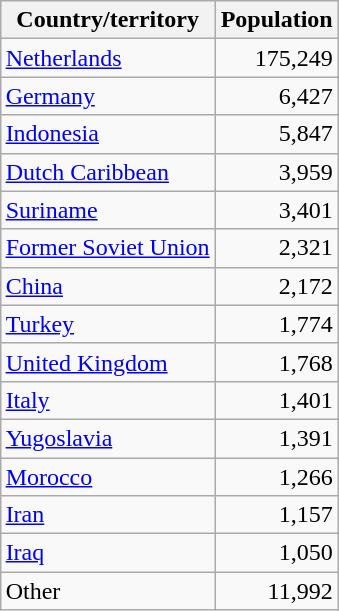<table class="wikitable floatright" style="float:right;">
<tr>
<th>Country/territory</th>
<th>Population</th>
</tr>
<tr>
<td> <a href='#'>Netherlands</a></td>
<td style="text-align:right;">175,249</td>
</tr>
<tr>
<td> <a href='#'>Germany</a></td>
<td style="text-align:right;">6,427</td>
</tr>
<tr>
<td> <a href='#'>Indonesia</a></td>
<td style="text-align:right;">5,847</td>
</tr>
<tr>
<td> <a href='#'>Dutch Caribbean</a></td>
<td style="text-align:right;">3,959</td>
</tr>
<tr>
<td> <a href='#'>Suriname</a></td>
<td style="text-align:right;">3,401</td>
</tr>
<tr>
<td> <a href='#'>Former Soviet Union</a></td>
<td style="text-align:right;">2,321</td>
</tr>
<tr>
<td> <a href='#'>China</a></td>
<td style="text-align:right;">2,172</td>
</tr>
<tr>
<td> <a href='#'>Turkey</a></td>
<td style="text-align:right;">1,774</td>
</tr>
<tr>
<td> <a href='#'>United Kingdom</a></td>
<td style="text-align:right;">1,768</td>
</tr>
<tr>
<td> <a href='#'>Italy</a></td>
<td style="text-align:right;">1,401</td>
</tr>
<tr>
<td> <a href='#'>Yugoslavia</a></td>
<td style="text-align:right;">1,391</td>
</tr>
<tr>
<td> <a href='#'>Morocco</a></td>
<td style="text-align:right;">1,266</td>
</tr>
<tr>
<td> <a href='#'>Iran</a></td>
<td style="text-align:right;">1,157</td>
</tr>
<tr>
<td> <a href='#'>Iraq</a></td>
<td style="text-align:right;">1,050</td>
</tr>
<tr>
<td>Other</td>
<td style="text-align:right;">11,992</td>
</tr>
</table>
